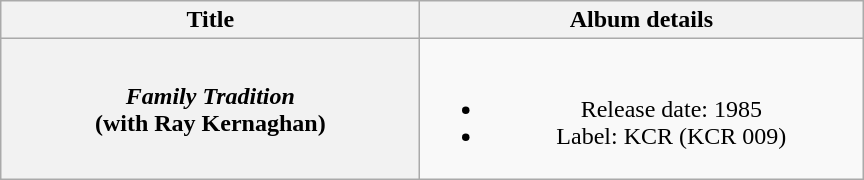<table class="wikitable plainrowheaders" style="text-align:center;" border="1">
<tr>
<th scope="col" style="width:17em;">Title</th>
<th scope="col" style="width:18em;">Album details</th>
</tr>
<tr>
<th scope="row"><em>Family Tradition</em> <br> (with Ray Kernaghan)</th>
<td><br><ul><li>Release date: 1985</li><li>Label: KCR (KCR 009)</li></ul></td>
</tr>
</table>
